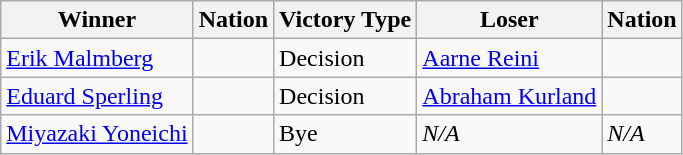<table class="wikitable sortable" style="text-align:left;">
<tr>
<th>Winner</th>
<th>Nation</th>
<th>Victory Type</th>
<th>Loser</th>
<th>Nation</th>
</tr>
<tr>
<td><a href='#'>Erik Malmberg</a></td>
<td></td>
<td>Decision</td>
<td><a href='#'>Aarne Reini</a></td>
<td></td>
</tr>
<tr>
<td><a href='#'>Eduard Sperling</a></td>
<td></td>
<td>Decision</td>
<td><a href='#'>Abraham Kurland</a></td>
<td></td>
</tr>
<tr>
<td><a href='#'>Miyazaki Yoneichi</a></td>
<td></td>
<td>Bye</td>
<td><em>N/A</em></td>
<td><em>N/A</em></td>
</tr>
</table>
